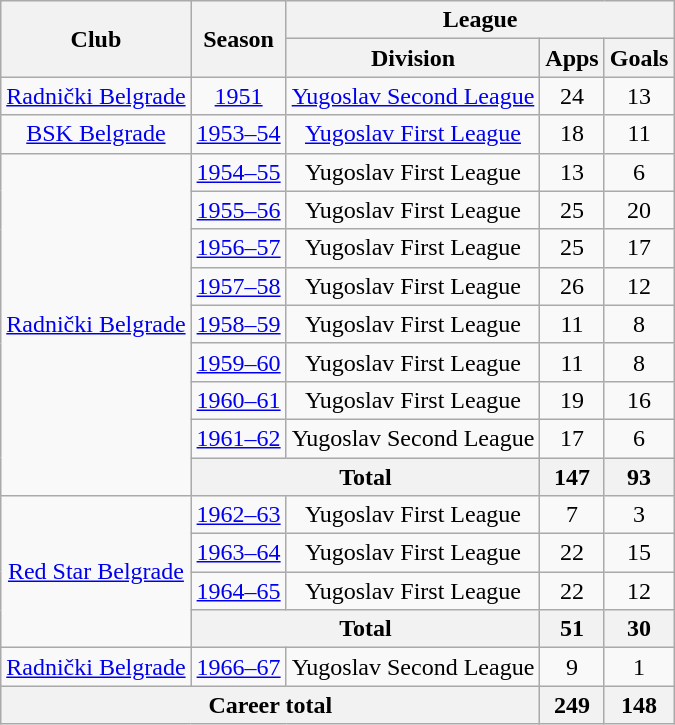<table class="wikitable" style="text-align:center">
<tr>
<th rowspan="2">Club</th>
<th rowspan="2">Season</th>
<th colspan="3">League</th>
</tr>
<tr>
<th>Division</th>
<th>Apps</th>
<th>Goals</th>
</tr>
<tr>
<td><a href='#'>Radnički Belgrade</a></td>
<td><a href='#'>1951</a></td>
<td><a href='#'>Yugoslav Second League</a></td>
<td>24</td>
<td>13</td>
</tr>
<tr>
<td><a href='#'>BSK Belgrade</a></td>
<td><a href='#'>1953–54</a></td>
<td><a href='#'>Yugoslav First League</a></td>
<td>18</td>
<td>11</td>
</tr>
<tr>
<td rowspan="9"><a href='#'>Radnički Belgrade</a></td>
<td><a href='#'>1954–55</a></td>
<td>Yugoslav First League</td>
<td>13</td>
<td>6</td>
</tr>
<tr>
<td><a href='#'>1955–56</a></td>
<td>Yugoslav First League</td>
<td>25</td>
<td>20</td>
</tr>
<tr>
<td><a href='#'>1956–57</a></td>
<td>Yugoslav First League</td>
<td>25</td>
<td>17</td>
</tr>
<tr>
<td><a href='#'>1957–58</a></td>
<td>Yugoslav First League</td>
<td>26</td>
<td>12</td>
</tr>
<tr>
<td><a href='#'>1958–59</a></td>
<td>Yugoslav First League</td>
<td>11</td>
<td>8</td>
</tr>
<tr>
<td><a href='#'>1959–60</a></td>
<td>Yugoslav First League</td>
<td>11</td>
<td>8</td>
</tr>
<tr>
<td><a href='#'>1960–61</a></td>
<td>Yugoslav First League</td>
<td>19</td>
<td>16</td>
</tr>
<tr>
<td><a href='#'>1961–62</a></td>
<td>Yugoslav Second League</td>
<td>17</td>
<td>6</td>
</tr>
<tr>
<th colspan="2">Total</th>
<th>147</th>
<th>93</th>
</tr>
<tr>
<td rowspan="4"><a href='#'>Red Star Belgrade</a></td>
<td><a href='#'>1962–63</a></td>
<td>Yugoslav First League</td>
<td>7</td>
<td>3</td>
</tr>
<tr>
<td><a href='#'>1963–64</a></td>
<td>Yugoslav First League</td>
<td>22</td>
<td>15</td>
</tr>
<tr>
<td><a href='#'>1964–65</a></td>
<td>Yugoslav First League</td>
<td>22</td>
<td>12</td>
</tr>
<tr>
<th colspan="2">Total</th>
<th>51</th>
<th>30</th>
</tr>
<tr>
<td><a href='#'>Radnički Belgrade</a></td>
<td><a href='#'>1966–67</a></td>
<td>Yugoslav Second League</td>
<td>9</td>
<td>1</td>
</tr>
<tr>
<th colspan="3">Career total</th>
<th>249</th>
<th>148</th>
</tr>
</table>
